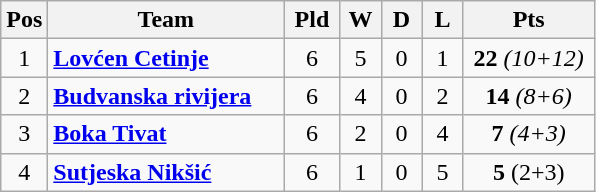<table class="wikitable">
<tr>
<th>Pos</th>
<th width="150">Team</th>
<th width="30">Pld</th>
<th width="20">W</th>
<th width="20">D</th>
<th width="20">L</th>
<th width="80">Pts</th>
</tr>
<tr>
<td style="text-align: center;">1</td>
<td><strong><a href='#'>Lovćen Cetinje</a></strong></td>
<td style="text-align: center;">6</td>
<td style="text-align: center;">5</td>
<td style="text-align: center;">0</td>
<td style="text-align: center;">1</td>
<td style="text-align: center;"><strong>22</strong> <em>(10+12)</em></td>
</tr>
<tr>
<td style="text-align: center;">2</td>
<td><strong><a href='#'>Budvanska rivijera</a></strong></td>
<td style="text-align: center;">6</td>
<td style="text-align: center;">4</td>
<td style="text-align: center;">0</td>
<td style="text-align: center;">2</td>
<td style="text-align: center;"><strong>14</strong> <em>(8+6)</em></td>
</tr>
<tr>
<td style="text-align: center;">3</td>
<td><strong><a href='#'>Boka Tivat</a></strong></td>
<td style="text-align: center;">6</td>
<td style="text-align: center;">2</td>
<td style="text-align: center;">0</td>
<td style="text-align: center;">4</td>
<td style="text-align: center;"><strong>7</strong> <em>(4+3)</em></td>
</tr>
<tr>
<td style="text-align: center;">4</td>
<td><strong><a href='#'>Sutjeska Nikšić</a></strong></td>
<td style="text-align: center;">6</td>
<td style="text-align: center;">1</td>
<td style="text-align: center;">0</td>
<td style="text-align: center;">5</td>
<td style="text-align: center;"><strong>5</strong> (2+3)</td>
</tr>
</table>
